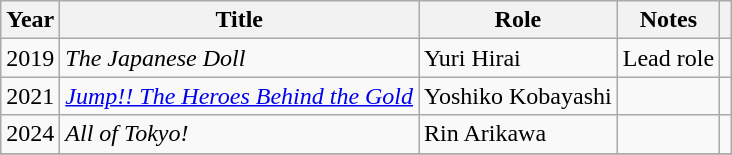<table class="wikitable sortable">
<tr>
<th>Year</th>
<th>Title</th>
<th>Role</th>
<th>Notes</th>
<th class="unsortable"></th>
</tr>
<tr>
<td>2019</td>
<td><em>The Japanese Doll</em></td>
<td>Yuri Hirai</td>
<td>Lead role</td>
<td></td>
</tr>
<tr>
<td>2021</td>
<td><em><a href='#'>Jump!! The Heroes Behind the Gold</a></em></td>
<td>Yoshiko Kobayashi</td>
<td></td>
<td></td>
</tr>
<tr>
<td>2024</td>
<td><em>All of Tokyo!</em></td>
<td>Rin Arikawa</td>
<td></td>
<td></td>
</tr>
<tr>
</tr>
</table>
